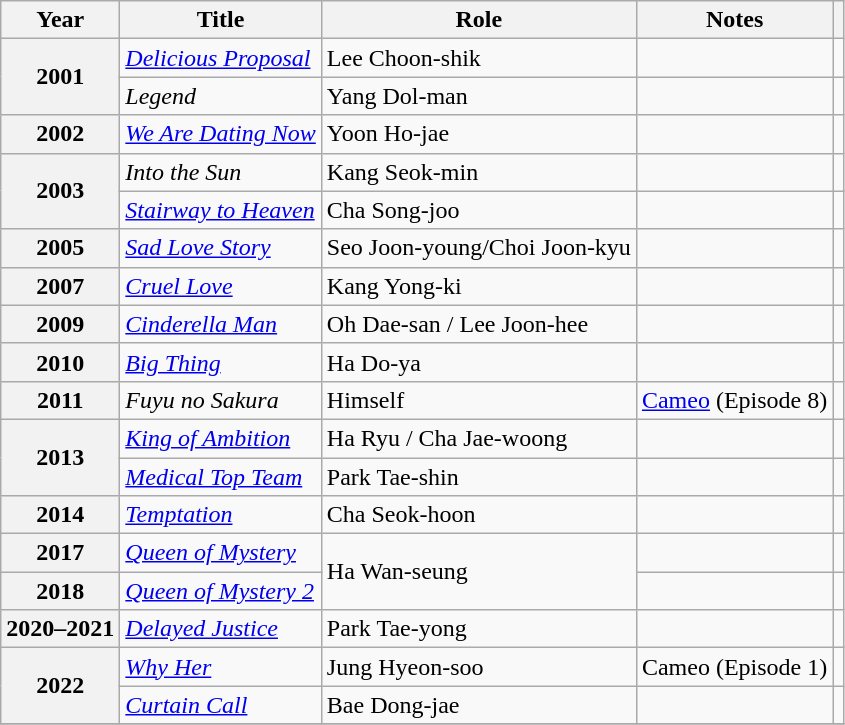<table class="wikitable plainrowheaders sortable">
<tr>
<th scope="col">Year</th>
<th scope="col">Title</th>
<th scope="col">Role</th>
<th scope="col" class="unsortable">Notes</th>
<th scope="col" class="unsortable"></th>
</tr>
<tr>
<th scope="row" rowspan="2">2001</th>
<td><em><a href='#'>Delicious Proposal</a></em></td>
<td>Lee Choon-shik</td>
<td></td>
<td></td>
</tr>
<tr>
<td><em>Legend</em></td>
<td>Yang Dol-man</td>
<td></td>
<td></td>
</tr>
<tr>
<th scope="row">2002</th>
<td><em><a href='#'>We Are Dating Now</a></em></td>
<td>Yoon Ho-jae</td>
<td></td>
<td></td>
</tr>
<tr>
<th scope="row" rowspan="2">2003</th>
<td><em>Into the Sun</em></td>
<td>Kang Seok-min</td>
<td></td>
<td></td>
</tr>
<tr>
<td><em><a href='#'>Stairway to Heaven</a></em></td>
<td>Cha Song-joo</td>
<td></td>
<td></td>
</tr>
<tr>
<th scope="row">2005</th>
<td><em><a href='#'>Sad Love Story</a></em></td>
<td>Seo Joon-young/Choi Joon-kyu</td>
<td></td>
<td></td>
</tr>
<tr>
<th scope="row">2007</th>
<td><em><a href='#'>Cruel Love</a></em></td>
<td>Kang Yong-ki</td>
<td></td>
<td></td>
</tr>
<tr>
<th scope="row">2009</th>
<td><em><a href='#'>Cinderella Man</a></em></td>
<td>Oh Dae-san / Lee Joon-hee</td>
<td></td>
<td></td>
</tr>
<tr>
<th scope="row">2010</th>
<td><em><a href='#'>Big Thing</a></em></td>
<td>Ha Do-ya</td>
<td></td>
<td></td>
</tr>
<tr>
<th scope="row">2011</th>
<td><em>Fuyu no Sakura</em></td>
<td>Himself</td>
<td><a href='#'>Cameo</a> (Episode 8)</td>
<td></td>
</tr>
<tr>
<th scope="row" rowspan="2">2013</th>
<td><em><a href='#'>King of Ambition</a></em></td>
<td>Ha Ryu / Cha Jae-woong</td>
<td></td>
<td></td>
</tr>
<tr>
<td><em><a href='#'>Medical Top Team</a></em></td>
<td>Park Tae-shin</td>
<td></td>
<td></td>
</tr>
<tr>
<th scope="row">2014</th>
<td><em><a href='#'>Temptation</a></em></td>
<td>Cha Seok-hoon</td>
<td></td>
<td></td>
</tr>
<tr>
<th scope="row">2017</th>
<td><em><a href='#'>Queen of Mystery</a></em></td>
<td rowspan=2>Ha Wan-seung</td>
<td></td>
<td></td>
</tr>
<tr>
<th scope="row">2018</th>
<td><em><a href='#'>Queen of Mystery 2</a></em></td>
<td></td>
<td></td>
</tr>
<tr>
<th scope="row">2020–2021</th>
<td><em><a href='#'>Delayed Justice</a></em></td>
<td>Park Tae-yong</td>
<td></td>
<td></td>
</tr>
<tr>
<th scope="row" rowspan="2">2022</th>
<td><em><a href='#'>Why Her</a></em></td>
<td>Jung Hyeon-soo</td>
<td>Cameo (Episode 1)</td>
<td style="text-align:center"></td>
</tr>
<tr>
<td><em><a href='#'>Curtain Call</a></em></td>
<td>Bae Dong-jae</td>
<td></td>
<td style="text-align:center"></td>
</tr>
<tr>
</tr>
</table>
